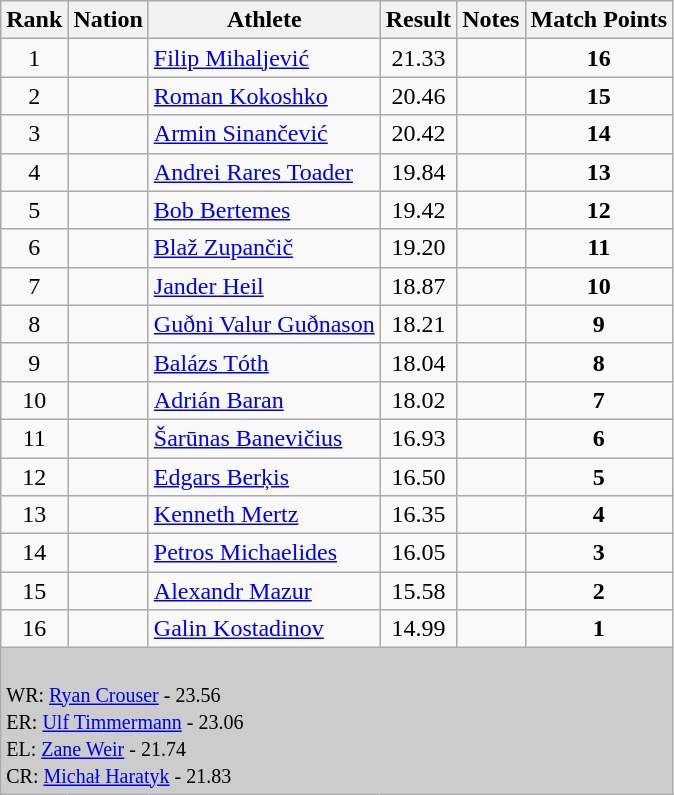<table class="wikitable sortable" style="text-align:left;">
<tr>
<th>Rank</th>
<th>Nation</th>
<th>Athlete</th>
<th>Result</th>
<th>Notes</th>
<th>Match Points</th>
</tr>
<tr>
<td align=center>1</td>
<td></td>
<td><a href='#'>Filip Mihaljević</a></td>
<td align=center>21.33</td>
<td></td>
<td align=center><strong>16</strong></td>
</tr>
<tr>
<td align=center>2</td>
<td></td>
<td><a href='#'>Roman Kokoshko</a></td>
<td align=center>20.46</td>
<td></td>
<td align=center><strong>15</strong></td>
</tr>
<tr>
<td align=center>3</td>
<td></td>
<td><a href='#'>Armin Sinančević</a></td>
<td align=center>20.42</td>
<td></td>
<td align=center><strong>14</strong></td>
</tr>
<tr>
<td align=center>4</td>
<td></td>
<td><a href='#'>Andrei Rares Toader</a></td>
<td align=center>19.84</td>
<td></td>
<td align=center><strong>13</strong></td>
</tr>
<tr>
<td align=center>5</td>
<td></td>
<td><a href='#'>Bob Bertemes</a></td>
<td align=center>19.42</td>
<td></td>
<td align=center><strong>12</strong></td>
</tr>
<tr>
<td align=center>6</td>
<td></td>
<td><a href='#'>Blaž Zupančič</a></td>
<td align=center>19.20</td>
<td></td>
<td align=center><strong>11</strong></td>
</tr>
<tr>
<td align=center>7</td>
<td></td>
<td><a href='#'>Jander Heil</a></td>
<td align=center>18.87</td>
<td></td>
<td align=center><strong>10</strong></td>
</tr>
<tr>
<td align=center>8</td>
<td></td>
<td><a href='#'>Guðni Valur Guðnason</a></td>
<td align=center>18.21</td>
<td></td>
<td align=center><strong>9</strong></td>
</tr>
<tr>
<td align=center>9</td>
<td></td>
<td><a href='#'>Balázs Tóth</a></td>
<td align=center>18.04</td>
<td></td>
<td align=center><strong>8</strong></td>
</tr>
<tr>
<td align=center>10</td>
<td></td>
<td><a href='#'>Adrián Baran</a></td>
<td align=center>18.02</td>
<td align=center></td>
<td align=center><strong>7</strong></td>
</tr>
<tr>
<td align=center>11</td>
<td></td>
<td><a href='#'>Šarūnas Banevičius</a></td>
<td align=center>16.93</td>
<td></td>
<td align=center><strong>6</strong></td>
</tr>
<tr>
<td align=center>12</td>
<td></td>
<td><a href='#'>Edgars Berķis</a></td>
<td align=center>16.50</td>
<td align=center></td>
<td align=center><strong>5</strong></td>
</tr>
<tr>
<td align=center>13</td>
<td></td>
<td><a href='#'>Kenneth Mertz</a></td>
<td align=center>16.35</td>
<td></td>
<td align=center><strong>4</strong></td>
</tr>
<tr>
<td align=center>14</td>
<td></td>
<td><a href='#'>Petros Michaelides</a></td>
<td align=center>16.05</td>
<td></td>
<td align=center><strong>3</strong></td>
</tr>
<tr>
<td align=center>15</td>
<td></td>
<td><a href='#'>Alexandr Mazur</a></td>
<td align=center>15.58</td>
<td></td>
<td align=center><strong>2</strong></td>
</tr>
<tr>
<td align=center>16</td>
<td></td>
<td><a href='#'>Galin Kostadinov</a></td>
<td align=center>14.99</td>
<td></td>
<td align=center><strong>1</strong></td>
</tr>
<tr>
<td colspan="6" bgcolor="#cccccc"><br>
<small>WR:   <a href='#'>Ryan Crouser</a> - 23.56<br>ER:  <a href='#'>Ulf Timmermann</a> - 23.06<br></small>
<small>EL:   <a href='#'>Zane Weir</a> - 21.74<br>CR:  <a href='#'>Michał Haratyk</a> - 21.83</small></td>
</tr>
</table>
